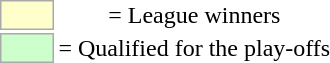<table style="text-align:center;">
<tr>
<td style="background-color:#ffffcc; border:1px solid #aaaaaa; width:2em;"></td>
<td>= League winners</td>
</tr>
<tr>
<td style="background-color:#ccffcc; border:1px solid #aaaaaa; width:2em;"></td>
<td>= Qualified for the play-offs</td>
</tr>
</table>
